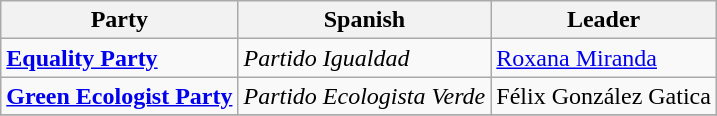<table class="wikitable" style="font-size:100%">
<tr>
<th>Party</th>
<th>Spanish</th>
<th>Leader</th>
</tr>
<tr>
<td> <strong><a href='#'>Equality Party</a></strong></td>
<td><em>Partido Igualdad</em></td>
<td><a href='#'>Roxana Miranda</a></td>
</tr>
<tr>
<td> <strong><a href='#'>Green Ecologist Party</a></strong></td>
<td><em>Partido Ecologista Verde</em></td>
<td>Félix González Gatica</td>
</tr>
<tr>
</tr>
</table>
